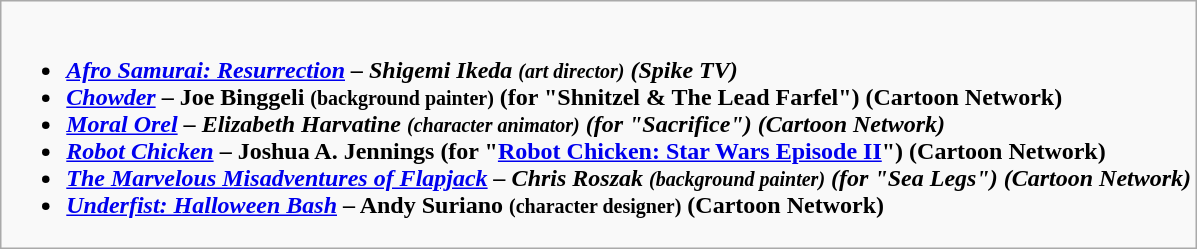<table class="wikitable">
<tr>
<td style="vertical-align:top;"><br><ul><li><strong><em><a href='#'>Afro Samurai: Resurrection</a><em> – Shigemi Ikeda <small>(art director)</small> (Spike TV)<strong></li><li></em></strong><a href='#'>Chowder</a></em> – Joe Binggeli <small>(background painter)</small> (for "Shnitzel & The Lead Farfel") (Cartoon Network)</strong></li><li><strong><em><a href='#'>Moral Orel</a><em> – Elizabeth Harvatine <small>(character animator)</small> (for "Sacrifice") (Cartoon Network)<strong></li><li></em></strong><a href='#'>Robot Chicken</a></em> – Joshua A. Jennings	(for "<a href='#'>Robot Chicken: Star Wars Episode II</a>") (Cartoon Network)</strong></li><li><strong><em><a href='#'>The Marvelous Misadventures of Flapjack</a><em> – Chris Roszak <small>(background painter)</small> (for "Sea Legs") (Cartoon Network)<strong></li><li></em></strong><a href='#'>Underfist: Halloween Bash</a></em> – Andy Suriano <small>(character designer)</small> (Cartoon Network)</strong></li></ul></td>
</tr>
</table>
